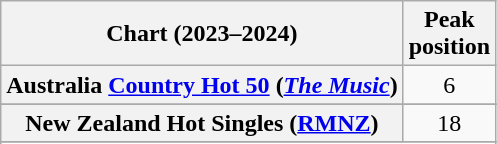<table class="wikitable sortable plainrowheaders" style="text-align:center">
<tr>
<th scope="col">Chart (2023–2024)</th>
<th scope="col">Peak<br>position</th>
</tr>
<tr>
<th scope="row">Australia <a href='#'>Country Hot 50</a> (<em><a href='#'>The Music</a></em>)</th>
<td>6</td>
</tr>
<tr>
</tr>
<tr>
</tr>
<tr>
</tr>
<tr>
<th scope="row">New Zealand Hot Singles (<a href='#'>RMNZ</a>)</th>
<td>18</td>
</tr>
<tr>
</tr>
<tr>
</tr>
<tr>
</tr>
<tr>
</tr>
</table>
